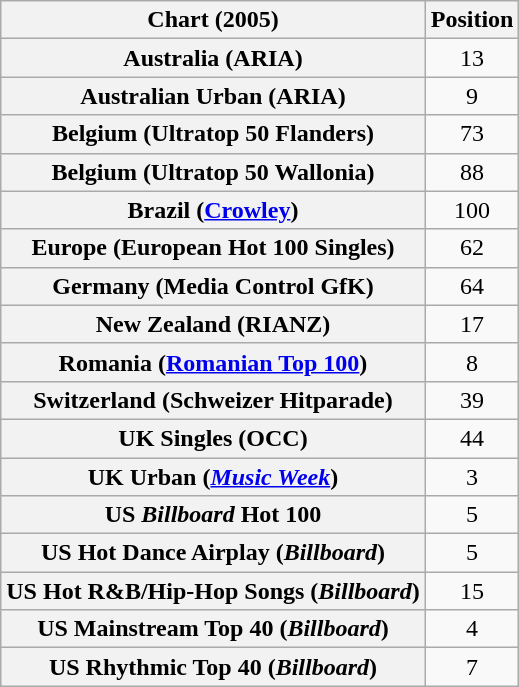<table class="wikitable sortable plainrowheaders" style="text-align:center">
<tr>
<th>Chart (2005)</th>
<th>Position</th>
</tr>
<tr>
<th scope="row">Australia (ARIA)</th>
<td>13</td>
</tr>
<tr>
<th scope="row">Australian Urban (ARIA)</th>
<td>9</td>
</tr>
<tr>
<th scope="row">Belgium (Ultratop 50 Flanders)</th>
<td>73</td>
</tr>
<tr>
<th scope="row">Belgium (Ultratop 50 Wallonia)</th>
<td>88</td>
</tr>
<tr>
<th scope="row">Brazil (<a href='#'>Crowley</a>)</th>
<td>100</td>
</tr>
<tr>
<th scope="row">Europe (European Hot 100 Singles)</th>
<td>62</td>
</tr>
<tr>
<th scope="row">Germany (Media Control GfK)</th>
<td>64</td>
</tr>
<tr>
<th scope="row">New Zealand (RIANZ)</th>
<td>17</td>
</tr>
<tr>
<th scope="row">Romania (<a href='#'>Romanian Top 100</a>)</th>
<td>8</td>
</tr>
<tr>
<th scope="row">Switzerland (Schweizer Hitparade)</th>
<td>39</td>
</tr>
<tr>
<th scope="row">UK Singles (OCC)</th>
<td>44</td>
</tr>
<tr>
<th scope="row">UK Urban (<em><a href='#'>Music Week</a></em>)</th>
<td>3</td>
</tr>
<tr>
<th scope="row">US <em>Billboard</em> Hot 100</th>
<td>5</td>
</tr>
<tr>
<th scope="row">US Hot Dance Airplay (<em>Billboard</em>)</th>
<td>5</td>
</tr>
<tr>
<th scope="row">US Hot R&B/Hip-Hop Songs (<em>Billboard</em>)</th>
<td>15</td>
</tr>
<tr>
<th scope="row">US Mainstream Top 40 (<em>Billboard</em>)</th>
<td>4</td>
</tr>
<tr>
<th scope="row">US Rhythmic Top 40 (<em>Billboard</em>)</th>
<td>7</td>
</tr>
</table>
